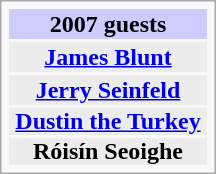<table class="infobox" style="text-align:center;">
<tr>
<th style="background:#ccf;">2007 guests</th>
</tr>
<tr>
<th style="background:#ececec;"><a href='#'>James Blunt</a></th>
</tr>
<tr>
<th style="background:#ececec;"><a href='#'>Jerry Seinfeld</a></th>
</tr>
<tr>
<th style="background:#ececec; padding:0 4px;"><a href='#'>Dustin the Turkey</a></th>
</tr>
<tr>
<th style="background:#ececec; padding:0 4px;">Róisín Seoighe</th>
</tr>
</table>
